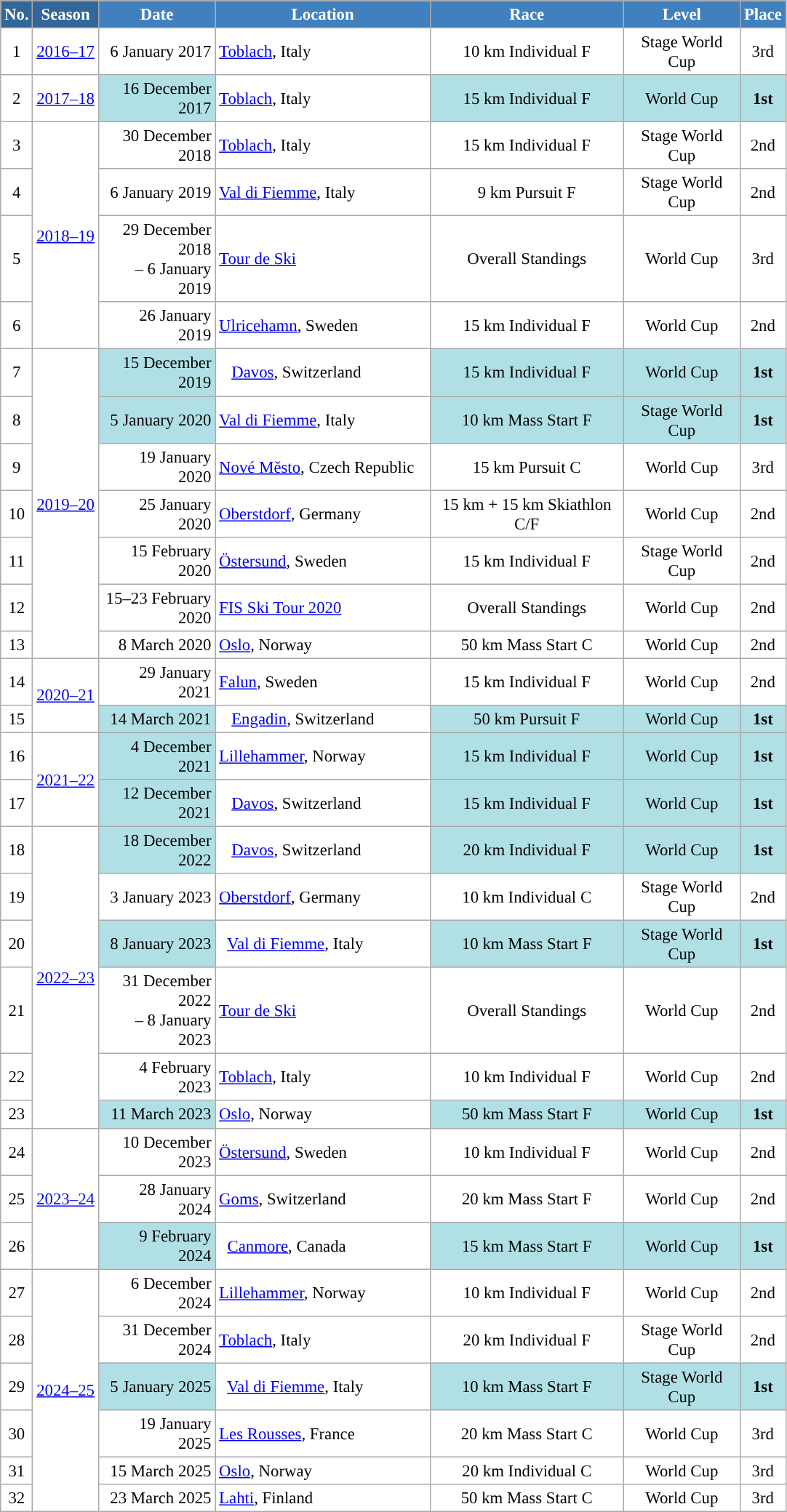<table class="wikitable sortable" style="font-size:95%; text-align:center; border:grey solid 1px; border-collapse:collapse; background:#ffffff;">
<tr style="background:#efefef;">
<th style="background-color:#369; color:white;">No.</th>
<th style="background-color:#369; color:white;">Season</th>
<th style="background-color:#4180be; color:white; width:100px;">Date</th>
<th style="background-color:#4180be; color:white; width:190px;">Location</th>
<th style="background-color:#4180be; color:white; width:170px;">Race</th>
<th style="background-color:#4180be; color:white; width:100px;">Level</th>
<th style="background-color:#4180be; color:white;">Place</th>
</tr>
<tr>
<td align=center>1</td>
<td align=center><a href='#'>2016–17</a></td>
<td align=right>6 January 2017</td>
<td align=left> <a href='#'>Toblach</a>, Italy</td>
<td>10 km Individual F</td>
<td>Stage World Cup</td>
<td>3rd</td>
</tr>
<tr>
<td align=center>2</td>
<td><a href='#'>2017–18</a></td>
<td bgcolor="#BOEOE6" align=right>16 December 2017</td>
<td align=left> <a href='#'>Toblach</a>, Italy</td>
<td bgcolor="#BOEOE6">15 km Individual F</td>
<td bgcolor="#BOEOE6">World Cup</td>
<td bgcolor="#BOEOE6"><strong>1st</strong></td>
</tr>
<tr>
<td align=center>3</td>
<td rowspan=4 align=center><a href='#'>2018–19</a></td>
<td align=right>30 December 2018</td>
<td align=left> <a href='#'>Toblach</a>, Italy</td>
<td>15 km Individual F</td>
<td>Stage World Cup</td>
<td>2nd</td>
</tr>
<tr>
<td align=center>4</td>
<td align=right>6 January 2019</td>
<td align=left> <a href='#'>Val di Fiemme</a>, Italy</td>
<td>9 km Pursuit F</td>
<td>Stage World Cup</td>
<td>2nd</td>
</tr>
<tr>
<td align=center>5</td>
<td align=right>29 December 2018<br>– 6 January 2019</td>
<td align=left> <a href='#'>Tour de Ski</a></td>
<td>Overall Standings</td>
<td>World Cup</td>
<td>3rd</td>
</tr>
<tr>
<td align=center>6</td>
<td align=right>26 January 2019</td>
<td align=left> <a href='#'>Ulricehamn</a>, Sweden</td>
<td>15 km Individual F</td>
<td>World Cup</td>
<td>2nd</td>
</tr>
<tr>
<td align=center>7</td>
<td rowspan=7 align=center><a href='#'>2019–20</a></td>
<td bgcolor="#BOEOE6" align=right>15 December 2019</td>
<td align=left>   <a href='#'>Davos</a>, Switzerland</td>
<td bgcolor="#BOEOE6">15 km Individual F</td>
<td bgcolor="#BOEOE6">World Cup</td>
<td bgcolor="#BOEOE6"><strong>1st</strong></td>
</tr>
<tr>
<td align=center>8</td>
<td bgcolor="#BOEOE6" align=right>5 January 2020</td>
<td align=left> <a href='#'>Val di Fiemme</a>, Italy</td>
<td bgcolor="#BOEOE6">10 km Mass Start F</td>
<td bgcolor="#BOEOE6">Stage World Cup</td>
<td bgcolor="#BOEOE6"><strong>1st</strong></td>
</tr>
<tr>
<td align=center>9</td>
<td align=right>19 January 2020</td>
<td align=left> <a href='#'>Nové Město</a>, Czech Republic</td>
<td>15 km Pursuit C</td>
<td>World Cup</td>
<td>3rd</td>
</tr>
<tr>
<td align=center>10</td>
<td align=right>25 January 2020</td>
<td align=left> <a href='#'>Oberstdorf</a>, Germany</td>
<td>15 km + 15 km Skiathlon C/F</td>
<td>World Cup</td>
<td>2nd</td>
</tr>
<tr>
<td align=center>11</td>
<td align=right>15 February 2020</td>
<td align=left> <a href='#'>Östersund</a>, Sweden</td>
<td>15 km Individual F</td>
<td>Stage World Cup</td>
<td>2nd</td>
</tr>
<tr>
<td align=center>12</td>
<td align=right>15–23 February 2020</td>
<td align=left> <a href='#'>FIS Ski Tour 2020</a></td>
<td>Overall Standings</td>
<td>World Cup</td>
<td>2nd</td>
</tr>
<tr>
<td align=center>13</td>
<td align=right>8 March 2020</td>
<td align=left> <a href='#'>Oslo</a>, Norway</td>
<td>50 km Mass Start C</td>
<td>World Cup</td>
<td>2nd</td>
</tr>
<tr>
<td align=center>14</td>
<td rowspan=2 align=center><a href='#'>2020–21</a></td>
<td align=right>29 January 2021</td>
<td align=left> <a href='#'>Falun</a>, Sweden</td>
<td>15 km Individual F</td>
<td>World Cup</td>
<td>2nd</td>
</tr>
<tr>
<td align=center>15</td>
<td bgcolor="#BOEOE6" align=right>14 March 2021</td>
<td align=left>   <a href='#'>Engadin</a>, Switzerland</td>
<td bgcolor="#BOEOE6">50 km Pursuit F</td>
<td bgcolor="#BOEOE6">World Cup</td>
<td bgcolor="#BOEOE6"><strong>1st</strong></td>
</tr>
<tr>
<td align=center>16</td>
<td rowspan=2  align=center><a href='#'>2021–22</a></td>
<td bgcolor="#BOEOE6" align=right>4 December 2021</td>
<td align=left> <a href='#'>Lillehammer</a>, Norway</td>
<td bgcolor="#BOEOE6">15 km Individual F</td>
<td bgcolor="#BOEOE6">World Cup</td>
<td bgcolor="#BOEOE6"><strong>1st</strong></td>
</tr>
<tr>
<td align=center>17</td>
<td bgcolor="#BOEOE6" align=right>12 December 2021</td>
<td align=left>   <a href='#'>Davos</a>, Switzerland</td>
<td bgcolor="#BOEOE6">15 km Individual F</td>
<td bgcolor="#BOEOE6">World Cup</td>
<td bgcolor="#BOEOE6"><strong>1st</strong></td>
</tr>
<tr>
<td align=center>18</td>
<td rowspan=6 align=center><a href='#'>2022–23</a></td>
<td bgcolor="#BOEOE6" align=right>18 December 2022</td>
<td align=left>   <a href='#'>Davos</a>, Switzerland</td>
<td bgcolor="#BOEOE6">20 km Individual F</td>
<td bgcolor="#BOEOE6">World Cup</td>
<td bgcolor="#BOEOE6"><strong>1st</strong></td>
</tr>
<tr>
<td align=center>19</td>
<td align=right>3 January 2023</td>
<td align=left> <a href='#'>Oberstdorf</a>, Germany</td>
<td>10 km Individual C</td>
<td>Stage World Cup</td>
<td>2nd</td>
</tr>
<tr>
<td align=center>20</td>
<td bgcolor="#BOEOE6" align=right>8 January 2023</td>
<td align=left>  <a href='#'>Val di Fiemme</a>, Italy</td>
<td bgcolor="#BOEOE6">10 km Mass Start F</td>
<td bgcolor="#BOEOE6">Stage World Cup</td>
<td bgcolor="#BOEOE6"><strong>1st</strong></td>
</tr>
<tr>
<td align=center>21</td>
<td align=right>31 December 2022<br>– 8 January 2023</td>
<td align=left> <a href='#'>Tour de Ski</a></td>
<td>Overall Standings</td>
<td>World Cup</td>
<td>2nd</td>
</tr>
<tr>
<td align=center>22</td>
<td align=right>4 February 2023</td>
<td align=left> <a href='#'>Toblach</a>, Italy</td>
<td>10 km Individual F</td>
<td>World Cup</td>
<td>2nd</td>
</tr>
<tr>
<td align=center>23</td>
<td bgcolor="#BOEOE6" align=right>11 March 2023</td>
<td align=left> <a href='#'>Oslo</a>, Norway</td>
<td bgcolor="#BOEOE6">50 km Mass Start F</td>
<td bgcolor="#BOEOE6">World Cup</td>
<td bgcolor="#BOEOE6"><strong>1st</strong></td>
</tr>
<tr>
<td align=center>24</td>
<td rowspan=3 align=center><a href='#'>2023–24</a></td>
<td align=right>10 December 2023</td>
<td align=left> <a href='#'>Östersund</a>, Sweden</td>
<td>10 km Individual F</td>
<td>World Cup</td>
<td>2nd</td>
</tr>
<tr>
<td align=center>25</td>
<td align=right>28 January 2024</td>
<td align=left> <a href='#'>Goms</a>, Switzerland</td>
<td>20 km Mass Start F</td>
<td>World Cup</td>
<td>2nd</td>
</tr>
<tr>
<td align=center>26</td>
<td bgcolor="#BOEOE6" align=right>9 February 2024</td>
<td align=left>  <a href='#'>Canmore</a>, Canada</td>
<td bgcolor="#BOEOE6">15 km Mass Start F</td>
<td bgcolor="#BOEOE6">World Cup</td>
<td bgcolor="#BOEOE6"><strong>1st</strong></td>
</tr>
<tr>
<td align=center>27</td>
<td rowspan=6 align=center><a href='#'>2024–25</a></td>
<td align=right>6 December 2024</td>
<td align=left> <a href='#'>Lillehammer</a>, Norway</td>
<td>10 km Individual F</td>
<td>World Cup</td>
<td>2nd</td>
</tr>
<tr>
<td align=center>28</td>
<td align=right>31 December 2024</td>
<td align=left> <a href='#'>Toblach</a>, Italy</td>
<td>20 km Individual F</td>
<td>Stage World Cup</td>
<td>2nd</td>
</tr>
<tr>
<td align=center>29</td>
<td bgcolor="#BOEOE6" align=right>5 January 2025</td>
<td align=left>  <a href='#'>Val di Fiemme</a>, Italy</td>
<td bgcolor="#BOEOE6">10 km Mass Start F</td>
<td bgcolor="#BOEOE6">Stage World Cup</td>
<td bgcolor="#BOEOE6"><strong>1st</strong></td>
</tr>
<tr>
<td align=center>30</td>
<td align=right>19 January 2025</td>
<td align=left> <a href='#'>Les Rousses</a>, France</td>
<td>20 km Mass Start C</td>
<td>World Cup</td>
<td>3rd</td>
</tr>
<tr>
<td align=center>31</td>
<td align=right>15 March 2025</td>
<td align=left> <a href='#'>Oslo</a>, Norway</td>
<td>20 km Individual C</td>
<td>World Cup</td>
<td>3rd</td>
</tr>
<tr>
<td align=center>32</td>
<td align=right>23 March 2025</td>
<td align=left> <a href='#'>Lahti</a>, Finland</td>
<td>50 km Mass Start C</td>
<td>World Cup</td>
<td>3rd</td>
</tr>
</table>
